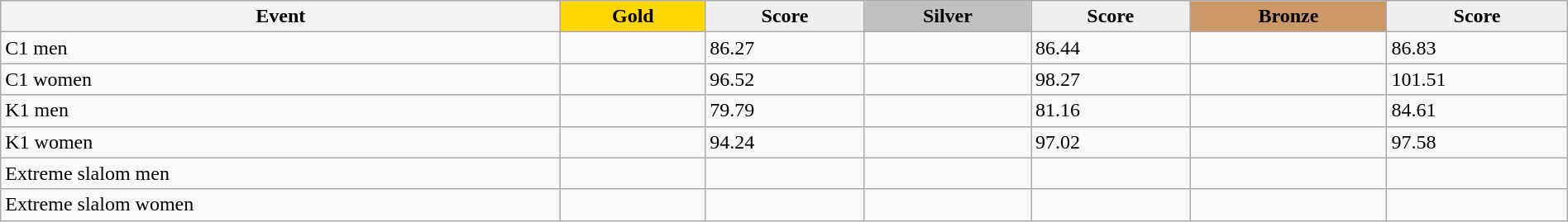<table class="wikitable" width=100%>
<tr>
<th>Event</th>
<td align=center bgcolor="gold"><strong>Gold</strong></td>
<td align=center bgcolor="EFEFEF"><strong>Score</strong></td>
<td align=center bgcolor="silver"><strong>Silver</strong></td>
<td align=center bgcolor="EFEFEF"><strong>Score</strong></td>
<td align=center bgcolor="CC9966"><strong>Bronze</strong></td>
<td align=center bgcolor="EFEFEF"><strong>Score</strong></td>
</tr>
<tr>
<td>C1 men</td>
<td></td>
<td>86.27</td>
<td></td>
<td>86.44</td>
<td></td>
<td>86.83</td>
</tr>
<tr>
<td>C1 women</td>
<td></td>
<td>96.52</td>
<td></td>
<td>98.27</td>
<td></td>
<td>101.51</td>
</tr>
<tr>
<td>K1 men</td>
<td></td>
<td>79.79</td>
<td></td>
<td>81.16</td>
<td></td>
<td>84.61</td>
</tr>
<tr>
<td>K1 women</td>
<td></td>
<td>94.24</td>
<td></td>
<td>97.02</td>
<td></td>
<td>97.58</td>
</tr>
<tr>
<td>Extreme slalom men</td>
<td></td>
<td></td>
<td></td>
<td></td>
<td></td>
<td></td>
</tr>
<tr>
<td>Extreme slalom women</td>
<td></td>
<td></td>
<td></td>
<td></td>
<td></td>
<td></td>
</tr>
</table>
